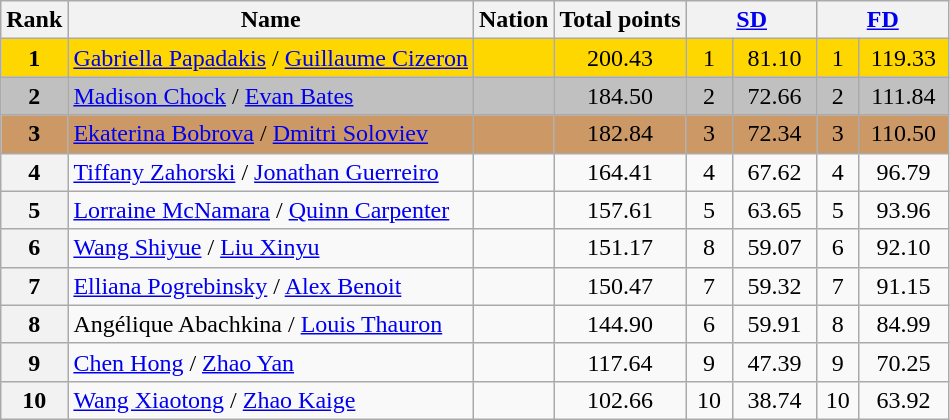<table class="wikitable sortable">
<tr>
<th>Rank</th>
<th>Name</th>
<th>Nation</th>
<th>Total points</th>
<th colspan="2" width="80px"><a href='#'>SD</a></th>
<th colspan="2" width="80px"><a href='#'>FD</a></th>
</tr>
<tr bgcolor="gold">
<td align="center"><strong>1</strong></td>
<td><a href='#'>Gabriella Papadakis</a> / <a href='#'>Guillaume Cizeron</a></td>
<td></td>
<td align="center">200.43</td>
<td align="center">1</td>
<td align="center">81.10</td>
<td align="center">1</td>
<td align="center">119.33</td>
</tr>
<tr bgcolor="silver">
<td align="center"><strong>2</strong></td>
<td><a href='#'>Madison Chock</a> / <a href='#'>Evan Bates</a></td>
<td></td>
<td align="center">184.50</td>
<td align="center">2</td>
<td align="center">72.66</td>
<td align="center">2</td>
<td align="center">111.84</td>
</tr>
<tr bgcolor="cc9966">
<td align="center"><strong>3</strong></td>
<td><a href='#'>Ekaterina Bobrova</a> / <a href='#'>Dmitri Soloviev</a></td>
<td></td>
<td align="center">182.84</td>
<td align="center">3</td>
<td align="center">72.34</td>
<td align="center">3</td>
<td align="center">110.50</td>
</tr>
<tr>
<th>4</th>
<td><a href='#'>Tiffany Zahorski</a> / <a href='#'>Jonathan Guerreiro</a></td>
<td></td>
<td align="center">164.41</td>
<td align="center">4</td>
<td align="center">67.62</td>
<td align="center">4</td>
<td align="center">96.79</td>
</tr>
<tr>
<th>5</th>
<td><a href='#'>Lorraine McNamara</a> / <a href='#'>Quinn Carpenter</a></td>
<td></td>
<td align="center">157.61</td>
<td align="center">5</td>
<td align="center">63.65</td>
<td align="center">5</td>
<td align="center">93.96</td>
</tr>
<tr>
<th>6</th>
<td><a href='#'>Wang Shiyue</a> / <a href='#'>Liu Xinyu</a></td>
<td></td>
<td align="center">151.17</td>
<td align="center">8</td>
<td align="center">59.07</td>
<td align="center">6</td>
<td align="center">92.10</td>
</tr>
<tr>
<th>7</th>
<td><a href='#'>Elliana Pogrebinsky</a> / <a href='#'>Alex Benoit</a></td>
<td></td>
<td align="center">150.47</td>
<td align="center">7</td>
<td align="center">59.32</td>
<td align="center">7</td>
<td align="center">91.15</td>
</tr>
<tr>
<th>8</th>
<td>Angélique Abachkina / <a href='#'>Louis Thauron</a></td>
<td></td>
<td align="center">144.90</td>
<td align="center">6</td>
<td align="center">59.91</td>
<td align="center">8</td>
<td align="center">84.99</td>
</tr>
<tr>
<th>9</th>
<td><a href='#'>Chen Hong</a> / <a href='#'>Zhao Yan</a></td>
<td></td>
<td align="center">117.64</td>
<td align="center">9</td>
<td align="center">47.39</td>
<td align="center">9</td>
<td align="center">70.25</td>
</tr>
<tr>
<th>10</th>
<td><a href='#'>Wang Xiaotong</a> / <a href='#'>Zhao Kaige</a></td>
<td></td>
<td align="center">102.66</td>
<td align="center">10</td>
<td align="center">38.74</td>
<td align="center">10</td>
<td align="center">63.92</td>
</tr>
</table>
